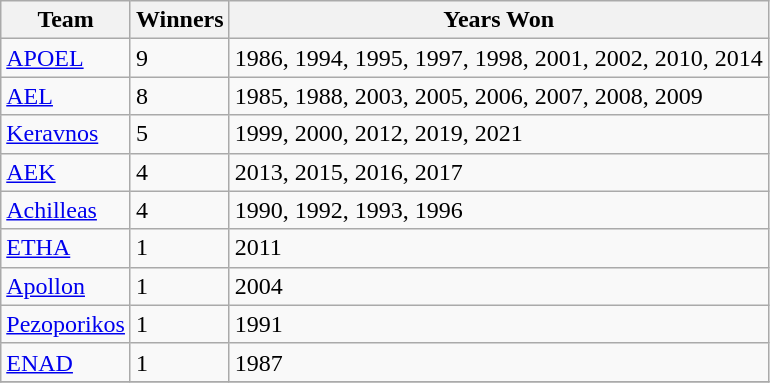<table class="wikitable">
<tr>
<th>Team</th>
<th>Winners</th>
<th>Years Won</th>
</tr>
<tr>
<td><a href='#'>APOEL</a></td>
<td>9</td>
<td>1986, 1994, 1995, 1997, 1998, 2001, 2002, 2010, 2014</td>
</tr>
<tr>
<td><a href='#'>AEL</a></td>
<td>8</td>
<td>1985, 1988, 2003, 2005, 2006, 2007, 2008, 2009</td>
</tr>
<tr>
<td><a href='#'>Keravnos</a></td>
<td>5</td>
<td>1999, 2000, 2012, 2019, 2021</td>
</tr>
<tr>
<td><a href='#'>AEK</a></td>
<td>4</td>
<td>2013, 2015, 2016, 2017</td>
</tr>
<tr>
<td><a href='#'>Achilleas</a></td>
<td>4</td>
<td>1990, 1992, 1993, 1996</td>
</tr>
<tr>
<td><a href='#'>ETHA</a></td>
<td>1</td>
<td>2011</td>
</tr>
<tr>
<td><a href='#'>Apollon</a></td>
<td>1</td>
<td>2004</td>
</tr>
<tr>
<td><a href='#'>Pezoporikos</a></td>
<td>1</td>
<td>1991</td>
</tr>
<tr>
<td><a href='#'>ENAD</a></td>
<td>1</td>
<td>1987</td>
</tr>
<tr>
</tr>
</table>
